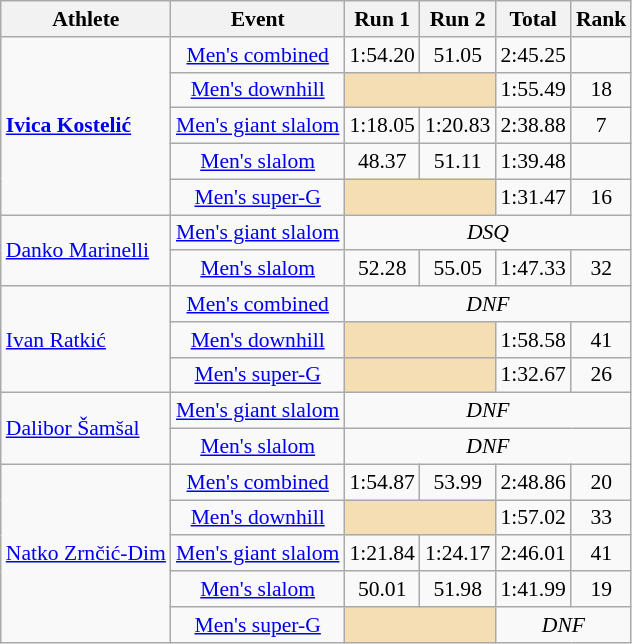<table class="wikitable" style="font-size:90%">
<tr>
<th>Athlete</th>
<th>Event</th>
<th>Run 1</th>
<th>Run 2</th>
<th>Total</th>
<th>Rank</th>
</tr>
<tr>
<td rowspan="5"><strong><a href='#'>Ivica Kostelić</a></strong></td>
<td align="center"><a href='#'>Men's combined</a></td>
<td align="center">1:54.20</td>
<td align="center">51.05</td>
<td align="center">2:45.25</td>
<td align="center"></td>
</tr>
<tr>
<td align="center"><a href='#'>Men's downhill</a></td>
<td colspan="2" bgcolor="wheat"></td>
<td align="center">1:55.49</td>
<td align="center">18</td>
</tr>
<tr>
<td align="center"><a href='#'>Men's giant slalom</a></td>
<td align="center">1:18.05</td>
<td align="center">1:20.83</td>
<td align="center">2:38.88</td>
<td align="center">7</td>
</tr>
<tr>
<td align="center"><a href='#'>Men's slalom</a></td>
<td align="center">48.37</td>
<td align="center">51.11</td>
<td align="center">1:39.48</td>
<td align="center"></td>
</tr>
<tr>
<td align="center"><a href='#'>Men's super-G</a></td>
<td colspan="2" bgcolor="wheat"></td>
<td align="center">1:31.47</td>
<td align="center">16</td>
</tr>
<tr>
<td rowspan="2"><a href='#'>Danko Marinelli</a></td>
<td align="center"><a href='#'>Men's giant slalom</a></td>
<td align=center colspan=4><em>DSQ</em></td>
</tr>
<tr>
<td align="center"><a href='#'>Men's slalom</a></td>
<td align="center">52.28</td>
<td align="center">55.05</td>
<td align="center">1:47.33</td>
<td align="center">32</td>
</tr>
<tr>
<td rowspan="3"><a href='#'>Ivan Ratkić</a></td>
<td align="center"><a href='#'>Men's combined</a></td>
<td align=center colspan=4><em>DNF</em></td>
</tr>
<tr>
<td align="center"><a href='#'>Men's downhill</a></td>
<td colspan="2" bgcolor="wheat"></td>
<td align="center">1:58.58</td>
<td align="center">41</td>
</tr>
<tr>
<td align="center"><a href='#'>Men's super-G</a></td>
<td colspan="2" bgcolor="wheat"></td>
<td align="center">1:32.67</td>
<td align="center">26</td>
</tr>
<tr>
<td rowspan="2"><a href='#'>Dalibor Šamšal</a></td>
<td align="center"><a href='#'>Men's giant slalom</a></td>
<td align=center colspan=4><em>DNF</em></td>
</tr>
<tr>
<td align="center"><a href='#'>Men's slalom</a></td>
<td align=center colspan=4><em>DNF</em></td>
</tr>
<tr>
<td rowspan="5"><a href='#'>Natko Zrnčić-Dim</a></td>
<td align="center"><a href='#'>Men's combined</a></td>
<td align="center">1:54.87</td>
<td align="center">53.99</td>
<td align="center">2:48.86</td>
<td align="center">20</td>
</tr>
<tr>
<td align="center"><a href='#'>Men's downhill</a></td>
<td colspan="2" bgcolor="wheat"></td>
<td align="center">1:57.02</td>
<td align="center">33</td>
</tr>
<tr>
<td align="center"><a href='#'>Men's giant slalom</a></td>
<td align="center">1:21.84</td>
<td align="center">1:24.17</td>
<td align="center">2:46.01</td>
<td align="center">41</td>
</tr>
<tr>
<td align="center"><a href='#'>Men's slalom</a></td>
<td align="center">50.01</td>
<td align="center">51.98</td>
<td align="center">1:41.99</td>
<td align="center">19</td>
</tr>
<tr>
<td align="center"><a href='#'>Men's super-G</a></td>
<td colspan="2" bgcolor="wheat"></td>
<td align=center colspan=2><em>DNF</em></td>
</tr>
</table>
